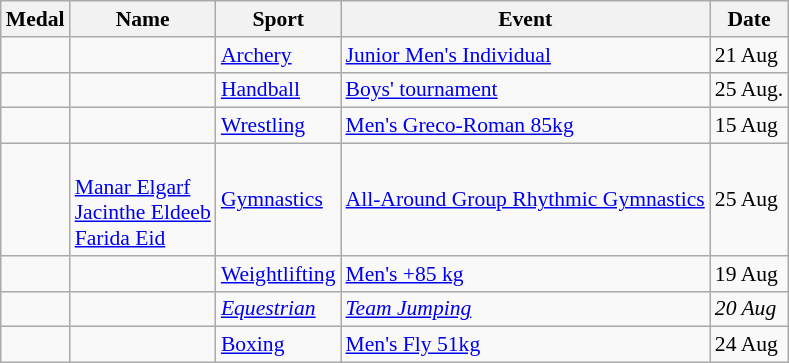<table class="wikitable sortable" style="font-size:90%">
<tr>
<th>Medal</th>
<th>Name</th>
<th>Sport</th>
<th>Event</th>
<th>Date</th>
</tr>
<tr>
<td></td>
<td></td>
<td><a href='#'>Archery</a></td>
<td><a href='#'>Junior Men's Individual</a></td>
<td>21 Aug</td>
</tr>
<tr>
<td></td>
<td><br></td>
<td><a href='#'>Handball</a></td>
<td><a href='#'>Boys' tournament</a></td>
<td>25 Aug.</td>
</tr>
<tr>
<td></td>
<td></td>
<td><a href='#'>Wrestling</a></td>
<td><a href='#'>Men's Greco-Roman 85kg</a></td>
<td>15 Aug</td>
</tr>
<tr>
<td></td>
<td><br><a href='#'>Manar Elgarf</a><br><a href='#'>Jacinthe Eldeeb</a><br><a href='#'>Farida Eid</a></td>
<td><a href='#'>Gymnastics</a></td>
<td><a href='#'>All-Around Group Rhythmic Gymnastics</a></td>
<td>25 Aug</td>
</tr>
<tr>
<td></td>
<td></td>
<td><a href='#'>Weightlifting</a></td>
<td><a href='#'>Men's +85 kg</a></td>
<td>19 Aug</td>
</tr>
<tr>
<td><em></em></td>
<td><em></em></td>
<td><em><a href='#'>Equestrian</a></em></td>
<td><em><a href='#'>Team Jumping</a></em></td>
<td><em>20 Aug</em></td>
</tr>
<tr>
<td></td>
<td></td>
<td><a href='#'>Boxing</a></td>
<td><a href='#'>Men's Fly 51kg</a></td>
<td>24 Aug</td>
</tr>
</table>
